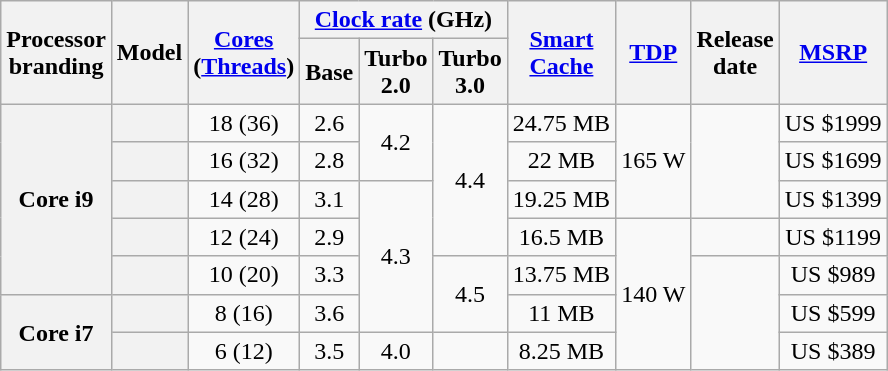<table class="wikitable sortable nowrap" style="text-align: center;">
<tr>
<th class="unsortable" rowspan="2">Processor<br>branding</th>
<th rowspan="2">Model</th>
<th class="unsortable" rowspan="2"><a href='#'>Cores</a><br>(<a href='#'>Threads</a>)</th>
<th colspan="3"><a href='#'>Clock rate</a> (GHz)</th>
<th class="unsortable" rowspan="2"><a href='#'>Smart<br>Cache</a></th>
<th rowspan="2"><a href='#'>TDP</a></th>
<th rowspan="2">Release<br>date</th>
<th class="unsortable" rowspan="2"><a href='#'>MSRP</a></th>
</tr>
<tr>
<th class="unsortable">Base</th>
<th class="unsortable">Turbo<br>2.0</th>
<th class="unsortable">Turbo<br>3.0</th>
</tr>
<tr>
<th rowspan=5>Core i9</th>
<th style="text-align:left;" data-sort-value="sku7"></th>
<td>18 (36)</td>
<td>2.6</td>
<td rowspan=2>4.2</td>
<td rowspan=4>4.4</td>
<td>24.75 MB</td>
<td rowspan=3>165 W</td>
<td rowspan=3></td>
<td>US $1999</td>
</tr>
<tr>
<th style="text-align:left;" data-sort-value="sku6"></th>
<td>16 (32)</td>
<td>2.8</td>
<td>22 MB</td>
<td>US $1699</td>
</tr>
<tr>
<th style="text-align:left;" data-sort-value="sku5"></th>
<td>14 (28)</td>
<td>3.1</td>
<td rowspan=4>4.3</td>
<td>19.25 MB</td>
<td>US $1399</td>
</tr>
<tr>
<th style="text-align:left;" data-sort-value="sku4"></th>
<td>12 (24)</td>
<td>2.9</td>
<td>16.5 MB</td>
<td rowspan=4>140 W</td>
<td></td>
<td>US $1199</td>
</tr>
<tr>
<th style="text-align:left;" data-sort-value="sku3"></th>
<td>10 (20)</td>
<td>3.3</td>
<td rowspan=2>4.5</td>
<td>13.75 MB</td>
<td rowspan=4></td>
<td>US $989</td>
</tr>
<tr>
<th rowspan=2>Core i7</th>
<th style="text-align:left;" data-sort-value="sku2"></th>
<td>8 (16)</td>
<td>3.6</td>
<td>11 MB</td>
<td>US $599</td>
</tr>
<tr>
<th style="text-align:left;" data-sort-value="sku1"></th>
<td>6 (12)</td>
<td>3.5</td>
<td>4.0</td>
<td></td>
<td>8.25 MB</td>
<td>US $389</td>
</tr>
</table>
